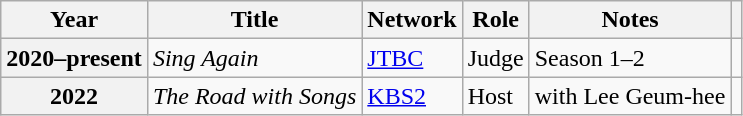<table class="wikitable sortable plainrowheaders">
<tr>
<th scope="col">Year</th>
<th scope="col">Title</th>
<th scope="col">Network</th>
<th scope="col">Role</th>
<th scope="col">Notes</th>
<th scope="col" class="unsortable"></th>
</tr>
<tr>
<th scope="row">2020–present</th>
<td><em>Sing Again</em></td>
<td><a href='#'>JTBC</a></td>
<td>Judge</td>
<td>Season 1–2</td>
<td></td>
</tr>
<tr>
<th scope="row">2022</th>
<td><em>The Road with Songs</em></td>
<td><a href='#'>KBS2</a></td>
<td>Host</td>
<td>with Lee Geum-hee</td>
<td></td>
</tr>
</table>
